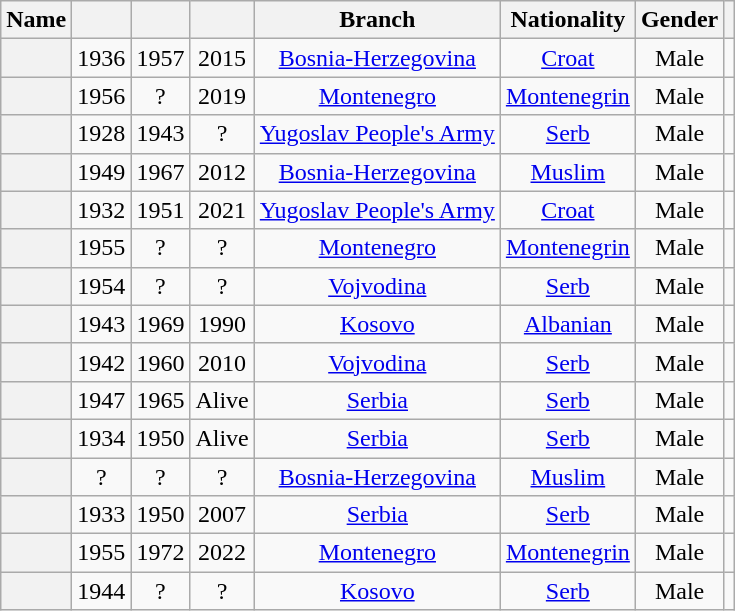<table class="wikitable sortable" style=text-align:center>
<tr>
<th scope=col>Name</th>
<th scope=col></th>
<th scope=col></th>
<th scope=col></th>
<th scope="col">Branch</th>
<th scope="col">Nationality</th>
<th scope="col">Gender</th>
<th scope=col class="unsortable"></th>
</tr>
<tr>
<th align="center" scope="row" style="font-weight:normal;"></th>
<td>1936</td>
<td>1957</td>
<td>2015</td>
<td><a href='#'>Bosnia-Herzegovina</a></td>
<td><a href='#'>Croat</a></td>
<td>Male</td>
<td></td>
</tr>
<tr>
<th align="center" scope="row" style="font-weight:normal;"></th>
<td>1956</td>
<td>?</td>
<td>2019</td>
<td><a href='#'>Montenegro</a></td>
<td><a href='#'>Montenegrin</a></td>
<td>Male</td>
<td></td>
</tr>
<tr>
<th align="center" scope="row" style="font-weight:normal;"></th>
<td>1928</td>
<td>1943</td>
<td>?</td>
<td><a href='#'>Yugoslav People's Army</a></td>
<td><a href='#'>Serb</a></td>
<td>Male</td>
<td></td>
</tr>
<tr>
<th align="center" scope="row" style="font-weight:normal;"></th>
<td>1949</td>
<td>1967</td>
<td>2012</td>
<td><a href='#'>Bosnia-Herzegovina</a></td>
<td><a href='#'>Muslim</a></td>
<td>Male</td>
<td></td>
</tr>
<tr>
<th align="center" scope="row" style="font-weight:normal;"></th>
<td>1932</td>
<td>1951</td>
<td>2021</td>
<td><a href='#'>Yugoslav People's Army</a></td>
<td><a href='#'>Croat</a></td>
<td>Male</td>
<td></td>
</tr>
<tr>
<th align="center" scope="row" style="font-weight:normal;"></th>
<td>1955</td>
<td>?</td>
<td>?</td>
<td><a href='#'>Montenegro</a></td>
<td><a href='#'>Montenegrin</a></td>
<td>Male</td>
<td></td>
</tr>
<tr>
<th align="center" scope="row" style="font-weight:normal;"></th>
<td>1954</td>
<td>?</td>
<td>?</td>
<td><a href='#'>Vojvodina</a></td>
<td><a href='#'>Serb</a></td>
<td>Male</td>
<td></td>
</tr>
<tr>
<th align="center" scope="row" style="font-weight:normal;"></th>
<td>1943</td>
<td>1969</td>
<td>1990</td>
<td><a href='#'>Kosovo</a></td>
<td><a href='#'>Albanian</a></td>
<td>Male</td>
<td></td>
</tr>
<tr>
<th align="center" scope="row" style="font-weight:normal;"></th>
<td>1942</td>
<td>1960</td>
<td>2010</td>
<td><a href='#'>Vojvodina</a></td>
<td><a href='#'>Serb</a></td>
<td>Male</td>
<td></td>
</tr>
<tr>
<th align="center" scope="row" style="font-weight:normal;"></th>
<td>1947</td>
<td>1965</td>
<td>Alive</td>
<td><a href='#'>Serbia</a></td>
<td><a href='#'>Serb</a></td>
<td>Male</td>
<td></td>
</tr>
<tr>
<th align="center" scope="row" style="font-weight:normal;"></th>
<td>1934</td>
<td>1950</td>
<td>Alive</td>
<td><a href='#'>Serbia</a></td>
<td><a href='#'>Serb</a></td>
<td>Male</td>
<td></td>
</tr>
<tr>
<th align="center" scope="row" style="font-weight:normal;"></th>
<td>?</td>
<td>?</td>
<td>?</td>
<td><a href='#'>Bosnia-Herzegovina</a></td>
<td><a href='#'>Muslim</a></td>
<td>Male</td>
<td></td>
</tr>
<tr>
<th align="center" scope="row" style="font-weight:normal;"></th>
<td>1933</td>
<td>1950</td>
<td>2007</td>
<td><a href='#'>Serbia</a></td>
<td><a href='#'>Serb</a></td>
<td>Male</td>
<td></td>
</tr>
<tr>
<th align="center" scope="row" style="font-weight:normal;"></th>
<td>1955</td>
<td>1972</td>
<td>2022</td>
<td><a href='#'>Montenegro</a></td>
<td><a href='#'>Montenegrin</a></td>
<td>Male</td>
<td></td>
</tr>
<tr>
<th align="center" scope="row" style="font-weight:normal;"></th>
<td>1944</td>
<td>?</td>
<td>?</td>
<td><a href='#'>Kosovo</a></td>
<td><a href='#'>Serb</a></td>
<td>Male</td>
<td></td>
</tr>
</table>
